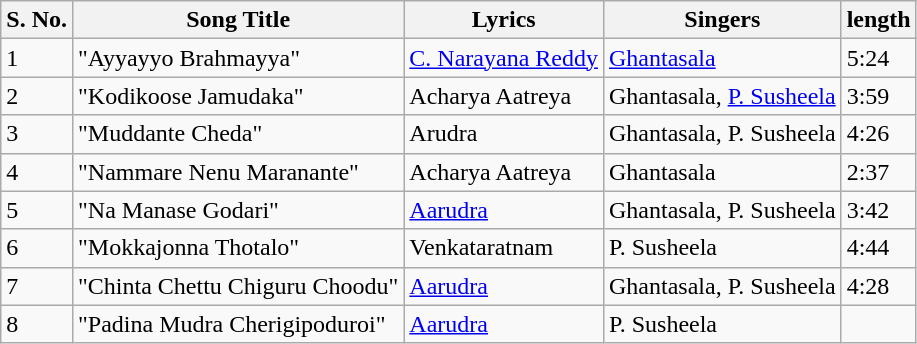<table class="wikitable">
<tr>
<th>S. No.</th>
<th>Song Title</th>
<th>Lyrics</th>
<th>Singers</th>
<th>length</th>
</tr>
<tr>
<td>1</td>
<td>"Ayyayyo Brahmayya"</td>
<td><a href='#'>C. Narayana Reddy</a></td>
<td><a href='#'>Ghantasala</a></td>
<td>5:24</td>
</tr>
<tr>
<td>2</td>
<td>"Kodikoose Jamudaka"</td>
<td>Acharya Aatreya</td>
<td>Ghantasala, <a href='#'>P. Susheela</a></td>
<td>3:59</td>
</tr>
<tr>
<td>3</td>
<td>"Muddante Cheda"</td>
<td>Arudra</td>
<td>Ghantasala, P. Susheela</td>
<td>4:26</td>
</tr>
<tr>
<td>4</td>
<td>"Nammare Nenu Maranante"</td>
<td>Acharya Aatreya</td>
<td>Ghantasala</td>
<td>2:37</td>
</tr>
<tr>
<td>5</td>
<td>"Na Manase Godari"</td>
<td><a href='#'>Aarudra</a></td>
<td>Ghantasala, P. Susheela</td>
<td>3:42</td>
</tr>
<tr>
<td>6</td>
<td>"Mokkajonna Thotalo"</td>
<td>Venkataratnam</td>
<td>P. Susheela</td>
<td>4:44</td>
</tr>
<tr>
<td>7</td>
<td>"Chinta Chettu Chiguru Choodu"</td>
<td><a href='#'>Aarudra</a></td>
<td>Ghantasala, P. Susheela</td>
<td>4:28</td>
</tr>
<tr>
<td>8</td>
<td>"Padina Mudra Cherigipoduroi"</td>
<td><a href='#'>Aarudra</a></td>
<td>P. Susheela</td>
<td></td>
</tr>
</table>
